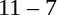<table style="text-align:center">
<tr>
<th width=200></th>
<th width=100></th>
<th width=200></th>
</tr>
<tr>
<td align=right><strong></strong></td>
<td>11 – 7</td>
<td align=left></td>
</tr>
</table>
